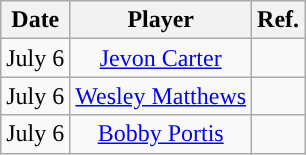<table class="wikitable sortable sortable" style="text-align: center">
<tr>
<th>Date</th>
<th>Player</th>
<th>Ref.</th>
</tr>
<tr>
<td>July 6</td>
<td><a href='#'>Jevon Carter</a></td>
<td></td>
</tr>
<tr>
<td>July 6</td>
<td><a href='#'>Wesley Matthews</a></td>
<td></td>
</tr>
<tr>
<td>July 6</td>
<td><a href='#'>Bobby Portis</a></td>
<td></td>
</tr>
</table>
